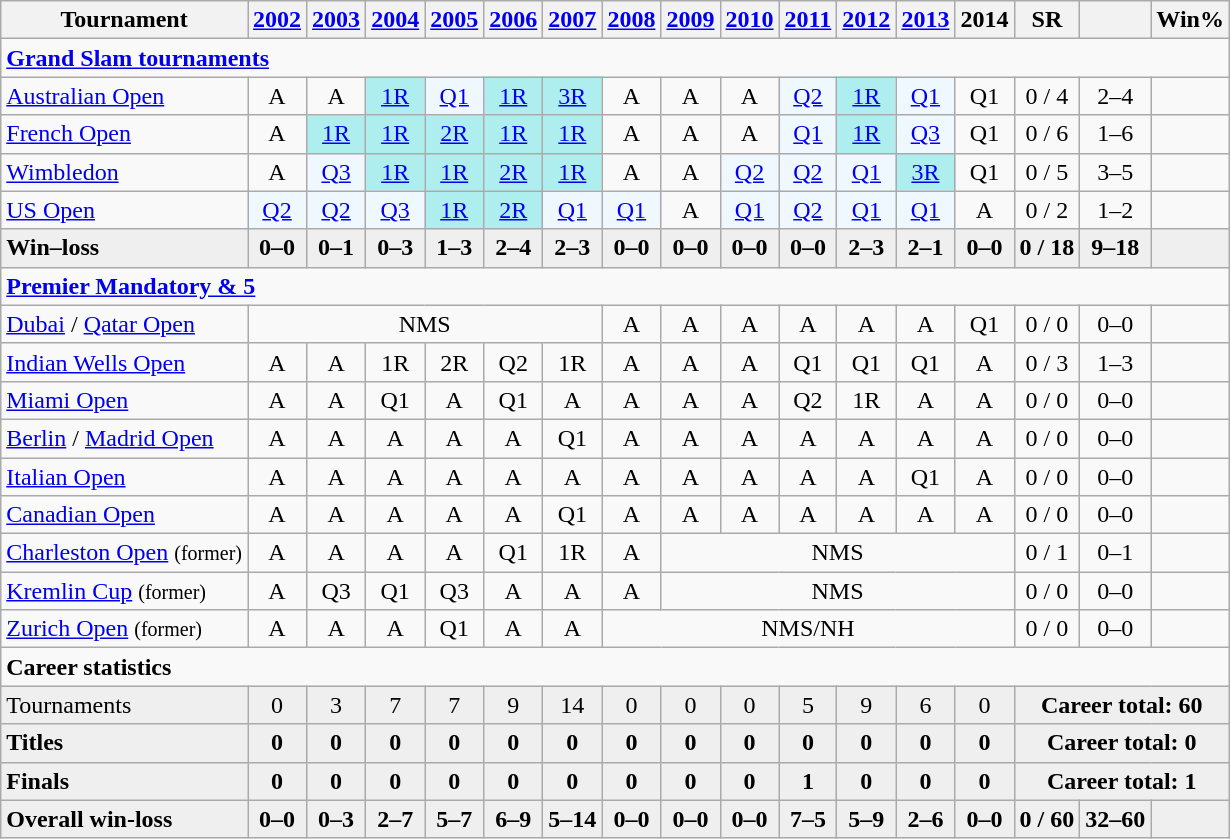<table class="wikitable" style="text-align:center;">
<tr>
<th>Tournament</th>
<th><a href='#'>2002</a></th>
<th><a href='#'>2003</a></th>
<th><a href='#'>2004</a></th>
<th><a href='#'>2005</a></th>
<th><a href='#'>2006</a></th>
<th><a href='#'>2007</a></th>
<th><a href='#'>2008</a></th>
<th><a href='#'>2009</a></th>
<th><a href='#'>2010</a></th>
<th><a href='#'>2011</a></th>
<th><a href='#'>2012</a></th>
<th><a href='#'>2013</a></th>
<th>2014</th>
<th>SR</th>
<th></th>
<th>Win%</th>
</tr>
<tr>
<td colspan="17" align=left><strong><a href='#'>Grand Slam tournaments</a></strong></td>
</tr>
<tr>
<td align="left"><a href='#'>Australian Open</a></td>
<td>A</td>
<td>A</td>
<td bgcolor="afeeee"><a href='#'>1R</a></td>
<td bgcolor="f0f8ff"><a href='#'>Q1</a></td>
<td bgcolor="afeeee"><a href='#'>1R</a></td>
<td bgcolor="afeeee"><a href='#'>3R</a></td>
<td>A</td>
<td>A</td>
<td>A</td>
<td bgcolor="f0f8ff"><a href='#'>Q2</a></td>
<td bgcolor="afeeee"><a href='#'>1R</a></td>
<td bgcolor="f0f8ff"><a href='#'>Q1</a></td>
<td>Q1</td>
<td>0 / 4</td>
<td>2–4</td>
<td></td>
</tr>
<tr>
<td align="left"><a href='#'>French Open</a></td>
<td>A</td>
<td bgcolor="afeeee"><a href='#'>1R</a></td>
<td bgcolor="afeeee"><a href='#'>1R</a></td>
<td bgcolor="afeeee"><a href='#'>2R</a></td>
<td bgcolor="afeeee"><a href='#'>1R</a></td>
<td bgcolor="afeeee"><a href='#'>1R</a></td>
<td>A</td>
<td>A</td>
<td>A</td>
<td bgcolor="f0f8ff"><a href='#'>Q1</a></td>
<td bgcolor="afeeee"><a href='#'>1R</a></td>
<td bgcolor="f0f8ff"><a href='#'>Q3</a></td>
<td>Q1</td>
<td>0 / 6</td>
<td>1–6</td>
<td></td>
</tr>
<tr>
<td align="left"><a href='#'>Wimbledon</a></td>
<td>A</td>
<td bgcolor="f0f8ff"><a href='#'>Q3</a></td>
<td bgcolor="afeeee"><a href='#'>1R</a></td>
<td bgcolor="afeeee"><a href='#'>1R</a></td>
<td bgcolor="afeeee"><a href='#'>2R</a></td>
<td bgcolor="afeeee"><a href='#'>1R</a></td>
<td>A</td>
<td>A</td>
<td bgcolor="f0f8ff"><a href='#'>Q2</a></td>
<td bgcolor="f0f8ff"><a href='#'>Q2</a></td>
<td bgcolor="f0f8ff"><a href='#'>Q1</a></td>
<td bgcolor="afeeee"><a href='#'>3R</a></td>
<td>Q1</td>
<td>0 / 5</td>
<td>3–5</td>
<td></td>
</tr>
<tr>
<td align="left"><a href='#'>US Open</a></td>
<td bgcolor="f0f8ff"><a href='#'>Q2</a></td>
<td bgcolor="f0f8ff"><a href='#'>Q2</a></td>
<td bgcolor="f0f8ff"><a href='#'>Q3</a></td>
<td bgcolor="afeeee"><a href='#'>1R</a></td>
<td bgcolor="afeeee"><a href='#'>2R</a></td>
<td bgcolor="f0f8ff"><a href='#'>Q1</a></td>
<td bgcolor="f0f8ff"><a href='#'>Q1</a></td>
<td>A</td>
<td bgcolor="f0f8ff"><a href='#'>Q1</a></td>
<td bgcolor="f0f8ff"><a href='#'>Q2</a></td>
<td bgcolor="f0f8ff"><a href='#'>Q1</a></td>
<td bgcolor="f0f8ff"><a href='#'>Q1</a></td>
<td>A</td>
<td>0 / 2</td>
<td>1–2</td>
<td></td>
</tr>
<tr style="background:#efefef; font-weight:bold;">
<td style="text-align:left">Win–loss</td>
<td>0–0</td>
<td>0–1</td>
<td>0–3</td>
<td>1–3</td>
<td>2–4</td>
<td>2–3</td>
<td>0–0</td>
<td>0–0</td>
<td>0–0</td>
<td>0–0</td>
<td>2–3</td>
<td>2–1</td>
<td>0–0</td>
<td>0 / 18</td>
<td>9–18</td>
<td></td>
</tr>
<tr>
<td colspan="17" align=left><strong><a href='#'>Premier Mandatory & 5</a></strong></td>
</tr>
<tr>
<td align=left><a href='#'>Dubai</a> / <a href='#'>Qatar Open</a></td>
<td colspan="6">NMS</td>
<td>A</td>
<td>A</td>
<td>A</td>
<td>A</td>
<td>A</td>
<td>A</td>
<td>Q1</td>
<td>0 / 0</td>
<td>0–0</td>
<td></td>
</tr>
<tr>
<td align=left><a href='#'>Indian Wells Open</a></td>
<td>A</td>
<td>A</td>
<td>1R</td>
<td>2R</td>
<td>Q2</td>
<td>1R</td>
<td>A</td>
<td>A</td>
<td>A</td>
<td>Q1</td>
<td>Q1</td>
<td>Q1</td>
<td>A</td>
<td>0 / 3</td>
<td>1–3</td>
<td></td>
</tr>
<tr>
<td align=left><a href='#'>Miami Open</a></td>
<td>A</td>
<td>A</td>
<td>Q1</td>
<td>A</td>
<td>Q1</td>
<td>A</td>
<td>A</td>
<td>A</td>
<td>A</td>
<td>Q2</td>
<td>1R</td>
<td>A</td>
<td>A</td>
<td>0 / 0</td>
<td>0–0</td>
<td></td>
</tr>
<tr>
<td align=left><a href='#'>Berlin</a> / <a href='#'>Madrid Open</a></td>
<td>A</td>
<td>A</td>
<td>A</td>
<td>A</td>
<td>A</td>
<td>Q1</td>
<td>A</td>
<td>A</td>
<td>A</td>
<td>A</td>
<td>A</td>
<td>A</td>
<td>A</td>
<td>0 / 0</td>
<td>0–0</td>
<td></td>
</tr>
<tr>
<td align=left><a href='#'>Italian Open</a></td>
<td>A</td>
<td>A</td>
<td>A</td>
<td>A</td>
<td>A</td>
<td>A</td>
<td>A</td>
<td>A</td>
<td>A</td>
<td>A</td>
<td>A</td>
<td>Q1</td>
<td>A</td>
<td>0 / 0</td>
<td>0–0</td>
<td></td>
</tr>
<tr>
<td align=left><a href='#'>Canadian Open</a></td>
<td>A</td>
<td>A</td>
<td>A</td>
<td>A</td>
<td>A</td>
<td>Q1</td>
<td>A</td>
<td>A</td>
<td>A</td>
<td>A</td>
<td>A</td>
<td>A</td>
<td>A</td>
<td>0 / 0</td>
<td>0–0</td>
<td></td>
</tr>
<tr>
<td align=left><a href='#'>Charleston Open</a> <small>(former)</small></td>
<td>A</td>
<td>A</td>
<td>A</td>
<td>A</td>
<td>Q1</td>
<td>1R</td>
<td>A</td>
<td colspan="6">NMS</td>
<td>0 / 1</td>
<td>0–1</td>
<td></td>
</tr>
<tr>
<td align=left><a href='#'>Kremlin Cup</a> <small>(former)</small></td>
<td>A</td>
<td>Q3</td>
<td>Q1</td>
<td>Q3</td>
<td>A</td>
<td>A</td>
<td>A</td>
<td colspan="6">NMS</td>
<td>0 / 0</td>
<td>0–0</td>
<td></td>
</tr>
<tr>
<td align=left><a href='#'>Zurich Open</a> <small>(former)</small></td>
<td>A</td>
<td>A</td>
<td>A</td>
<td>Q1</td>
<td>A</td>
<td>A</td>
<td colspan="7">NMS/NH</td>
<td>0 / 0</td>
<td>0–0</td>
<td></td>
</tr>
<tr>
<td colspan="17" align=left><strong>Career statistics</strong></td>
</tr>
<tr bgcolor=efefef>
<td align=left>Tournaments</td>
<td>0</td>
<td>3</td>
<td>7</td>
<td>7</td>
<td>9</td>
<td>14</td>
<td>0</td>
<td>0</td>
<td>0</td>
<td>5</td>
<td>9</td>
<td>6</td>
<td>0</td>
<td colspan="3"><strong>Career total: 60</strong></td>
</tr>
<tr style=background:#efefef;font-weight:bold>
<td align=left>Titles</td>
<td>0</td>
<td>0</td>
<td>0</td>
<td>0</td>
<td>0</td>
<td>0</td>
<td>0</td>
<td>0</td>
<td>0</td>
<td>0</td>
<td>0</td>
<td>0</td>
<td>0</td>
<td colspan="3">Career total: 0</td>
</tr>
<tr style=background:#efefef;font-weight:bold>
<td align=left>Finals</td>
<td>0</td>
<td>0</td>
<td>0</td>
<td>0</td>
<td>0</td>
<td>0</td>
<td>0</td>
<td>0</td>
<td>0</td>
<td>1</td>
<td>0</td>
<td>0</td>
<td>0</td>
<td colspan="3">Career total: 1</td>
</tr>
<tr style=background:#efefef;font-weight:bold>
<td align=left>Overall win-loss</td>
<td>0–0</td>
<td>0–3</td>
<td>2–7</td>
<td>5–7</td>
<td>6–9</td>
<td>5–14</td>
<td>0–0</td>
<td>0–0</td>
<td>0–0</td>
<td>7–5</td>
<td>5–9</td>
<td>2–6</td>
<td>0–0</td>
<td>0 / 60</td>
<td>32–60</td>
<td></td>
</tr>
</table>
